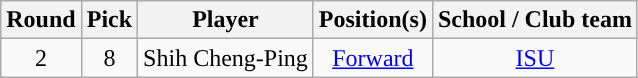<table class="wikitable sortable sortable">
<tr>
<th>Round</th>
<th>Pick</th>
<th>Player</th>
<th>Position(s)</th>
<th>School / Club team</th>
</tr>
<tr style="text-align: center">
<td>2</td>
<td>8</td>
<td>Shih Cheng-Ping</td>
<td><a href='#'>Forward</a></td>
<td><a href='#'>ISU</a></td>
</tr>
</table>
